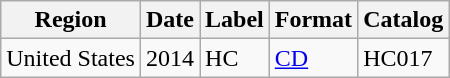<table class="wikitable">
<tr>
<th>Region</th>
<th>Date</th>
<th>Label</th>
<th>Format</th>
<th>Catalog</th>
</tr>
<tr>
<td>United States</td>
<td>2014</td>
<td>HC</td>
<td><a href='#'>CD</a></td>
<td>HC017</td>
</tr>
</table>
